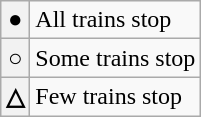<table class="wikitable">
<tr>
<th style="text-align:center">●</th>
<td>All trains stop</td>
</tr>
<tr>
<th style="text-align:center">○</th>
<td>Some trains stop</td>
</tr>
<tr>
<th style="text-align:center">△</th>
<td>Few trains stop</td>
</tr>
</table>
